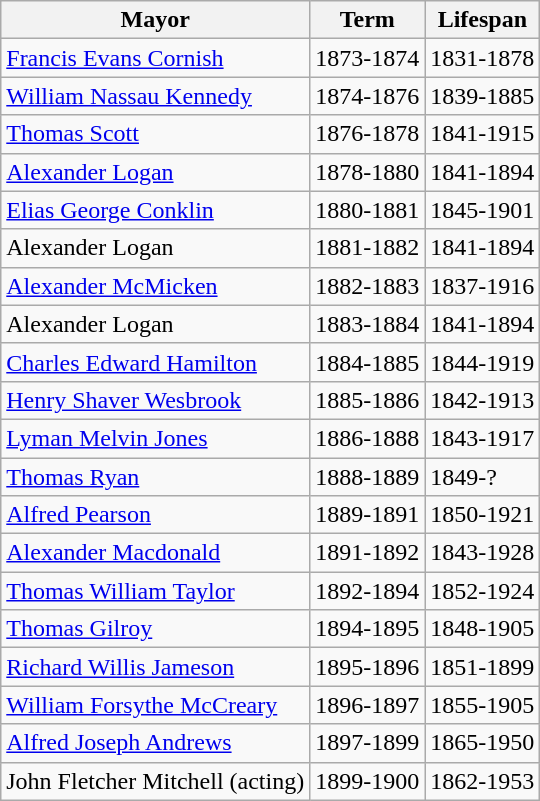<table class="wikitable mw-collapsible">
<tr>
<th>Mayor</th>
<th>Term</th>
<th>Lifespan</th>
</tr>
<tr>
<td><a href='#'>Francis Evans Cornish</a></td>
<td>1873-1874</td>
<td>1831-1878</td>
</tr>
<tr>
<td><a href='#'>William Nassau Kennedy</a></td>
<td>1874-1876</td>
<td>1839-1885</td>
</tr>
<tr>
<td><a href='#'>Thomas Scott</a></td>
<td>1876-1878</td>
<td>1841-1915</td>
</tr>
<tr>
<td><a href='#'>Alexander Logan</a></td>
<td>1878-1880</td>
<td>1841-1894</td>
</tr>
<tr>
<td><a href='#'>Elias George Conklin</a></td>
<td>1880-1881</td>
<td>1845-1901</td>
</tr>
<tr>
<td>Alexander Logan</td>
<td>1881-1882</td>
<td>1841-1894</td>
</tr>
<tr>
<td><a href='#'>Alexander McMicken</a></td>
<td>1882-1883</td>
<td>1837-1916</td>
</tr>
<tr>
<td>Alexander Logan</td>
<td>1883-1884</td>
<td>1841-1894</td>
</tr>
<tr>
<td><a href='#'>Charles Edward Hamilton</a></td>
<td>1884-1885</td>
<td>1844-1919</td>
</tr>
<tr>
<td><a href='#'>Henry Shaver Wesbrook</a></td>
<td>1885-1886</td>
<td>1842-1913</td>
</tr>
<tr>
<td><a href='#'>Lyman Melvin Jones</a></td>
<td>1886-1888</td>
<td>1843-1917</td>
</tr>
<tr>
<td><a href='#'>Thomas Ryan</a></td>
<td>1888-1889</td>
<td>1849-?</td>
</tr>
<tr>
<td><a href='#'>Alfred Pearson</a></td>
<td>1889-1891</td>
<td>1850-1921</td>
</tr>
<tr>
<td><a href='#'>Alexander Macdonald</a></td>
<td>1891-1892</td>
<td>1843-1928</td>
</tr>
<tr>
<td><a href='#'>Thomas William Taylor</a></td>
<td>1892-1894</td>
<td>1852-1924</td>
</tr>
<tr>
<td><a href='#'>Thomas Gilroy</a></td>
<td>1894-1895</td>
<td>1848-1905</td>
</tr>
<tr>
<td><a href='#'>Richard Willis Jameson</a></td>
<td>1895-1896</td>
<td>1851-1899</td>
</tr>
<tr>
<td><a href='#'>William Forsythe McCreary</a></td>
<td>1896-1897</td>
<td>1855-1905</td>
</tr>
<tr>
<td><a href='#'>Alfred Joseph Andrews</a></td>
<td>1897-1899</td>
<td>1865-1950</td>
</tr>
<tr>
<td>John Fletcher Mitchell (acting)</td>
<td>1899-1900</td>
<td>1862-1953</td>
</tr>
</table>
